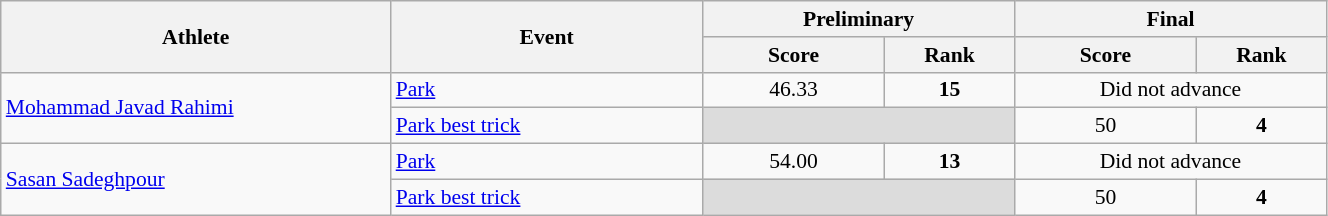<table class="wikitable" width="70%" style="text-align:center; font-size:90%">
<tr>
<th rowspan="2" width="15%">Athlete</th>
<th rowspan="2" width="12%">Event</th>
<th colspan="2" width="12%">Preliminary</th>
<th colspan="2" width="12%">Final</th>
</tr>
<tr>
<th width="7%">Score</th>
<th>Rank</th>
<th width="7%">Score</th>
<th>Rank</th>
</tr>
<tr>
<td rowspan=2 align="left"><a href='#'>Mohammad Javad Rahimi</a></td>
<td align="left"><a href='#'>Park</a></td>
<td>46.33</td>
<td><strong>15</strong></td>
<td colspan=2>Did not advance</td>
</tr>
<tr>
<td align="left"><a href='#'>Park best trick</a></td>
<td colspan=2 bgcolor=#DCDCDC></td>
<td>50</td>
<td><strong>4</strong></td>
</tr>
<tr>
<td rowspan=2 align="left"><a href='#'>Sasan Sadeghpour</a></td>
<td align="left"><a href='#'>Park</a></td>
<td>54.00</td>
<td><strong>13</strong></td>
<td colspan=2>Did not advance</td>
</tr>
<tr>
<td align="left"><a href='#'>Park best trick</a></td>
<td colspan=2 bgcolor=#DCDCDC></td>
<td>50</td>
<td><strong>4</strong></td>
</tr>
</table>
